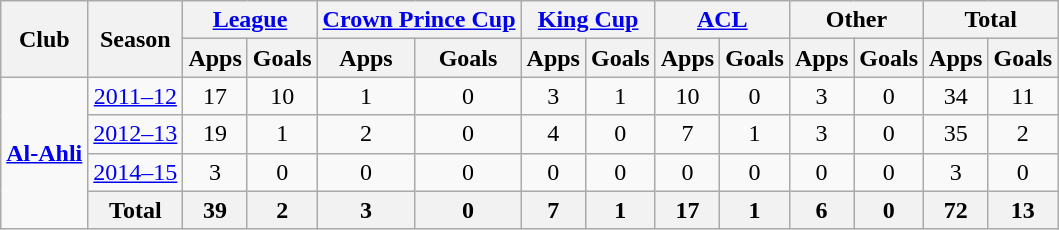<table class="wikitable" style="text-align: center;">
<tr>
<th rowspan="2">Club</th>
<th rowspan="2">Season</th>
<th colspan="2"><a href='#'>League</a></th>
<th colspan="2"><a href='#'>Crown Prince Cup</a></th>
<th colspan="2"><a href='#'>King Cup</a></th>
<th colspan="2"><a href='#'>ACL</a></th>
<th colspan="2">Other</th>
<th colspan="2">Total</th>
</tr>
<tr>
<th>Apps</th>
<th>Goals</th>
<th>Apps</th>
<th>Goals</th>
<th>Apps</th>
<th>Goals</th>
<th>Apps</th>
<th>Goals</th>
<th>Apps</th>
<th>Goals</th>
<th>Apps</th>
<th>Goals</th>
</tr>
<tr>
<td rowspan="4" align="center"><strong><a href='#'>Al-Ahli</a></strong></td>
<td><a href='#'>2011–12</a></td>
<td>17</td>
<td>10</td>
<td>1</td>
<td>0</td>
<td>3</td>
<td>1</td>
<td>10</td>
<td>0</td>
<td>3</td>
<td>0</td>
<td>34</td>
<td>11</td>
</tr>
<tr>
<td><a href='#'>2012–13</a></td>
<td>19</td>
<td>1</td>
<td>2</td>
<td>0</td>
<td>4</td>
<td>0</td>
<td>7</td>
<td>1</td>
<td>3</td>
<td>0</td>
<td>35</td>
<td>2</td>
</tr>
<tr>
<td><a href='#'>2014–15</a></td>
<td>3</td>
<td>0</td>
<td>0</td>
<td>0</td>
<td>0</td>
<td>0</td>
<td>0</td>
<td>0</td>
<td>0</td>
<td>0</td>
<td>3</td>
<td>0</td>
</tr>
<tr>
<th>Total</th>
<th>39</th>
<th>2</th>
<th>3</th>
<th>0</th>
<th>7</th>
<th>1</th>
<th>17</th>
<th>1</th>
<th>6</th>
<th>0</th>
<th>72</th>
<th>13</th>
</tr>
</table>
